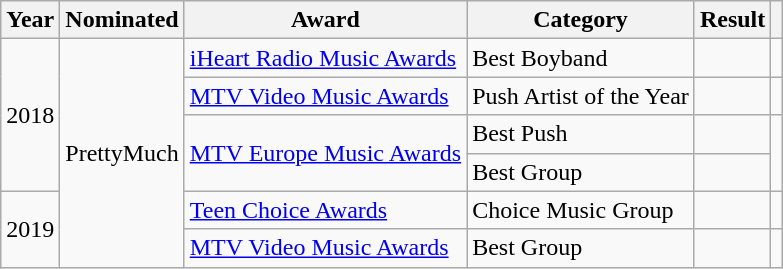<table class="wikitable">
<tr>
<th scope="col">Year</th>
<th scope="col">Nominated</th>
<th scope="col">Award</th>
<th scope="col">Category</th>
<th scope="col">Result</th>
<th scope="col"></th>
</tr>
<tr>
<td rowspan="4">2018</td>
<td rowspan="6">PrettyMuch</td>
<td><a href='#'>iHeart Radio Music Awards</a></td>
<td>Best Boyband</td>
<td></td>
<td align="center"></td>
</tr>
<tr>
<td><a href='#'>MTV Video Music Awards</a></td>
<td>Push Artist of the Year</td>
<td></td>
<td align="center"></td>
</tr>
<tr>
<td rowspan="2"><a href='#'>MTV Europe Music Awards</a></td>
<td>Best Push</td>
<td></td>
<td rowspan="2" align="center"></td>
</tr>
<tr>
<td>Best Group</td>
<td></td>
</tr>
<tr>
<td rowspan="2">2019</td>
<td><a href='#'>Teen Choice Awards</a></td>
<td>Choice Music Group</td>
<td></td>
<td align="center"></td>
</tr>
<tr>
<td><a href='#'>MTV Video Music Awards</a></td>
<td>Best Group</td>
<td></td>
<td align="center"></td>
</tr>
</table>
